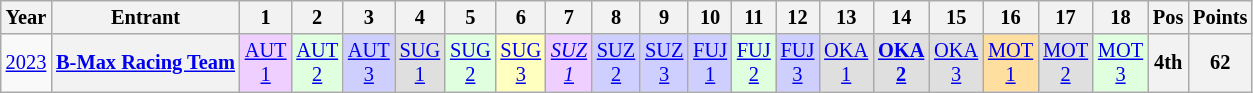<table class="wikitable" style="text-align:center; font-size:85%">
<tr>
<th>Year</th>
<th>Entrant</th>
<th>1</th>
<th>2</th>
<th>3</th>
<th>4</th>
<th>5</th>
<th>6</th>
<th>7</th>
<th>8</th>
<th>9</th>
<th>10</th>
<th>11</th>
<th>12</th>
<th>13</th>
<th>14</th>
<th>15</th>
<th>16</th>
<th>17</th>
<th>18</th>
<th>Pos</th>
<th>Points</th>
</tr>
<tr>
<td><a href='#'>2023</a></td>
<th nowrap><a href='#'>B-Max Racing Team</a></th>
<td style="background:#EFCFFF;"><a href='#'>AUT<br>1</a><br></td>
<td style="background:#DFFFDF;"><a href='#'>AUT<br>2</a><br></td>
<td style="background:#CFCFFF;"><a href='#'>AUT<br>3</a><br></td>
<td style="background:#DFDFDF;"><a href='#'>SUG<br>1</a><br></td>
<td style="background:#DFFFDF;"><a href='#'>SUG<br>2</a><br></td>
<td style="background:#FFFFBF;"><a href='#'>SUG<br>3</a><br></td>
<td style="background:#EFCFFF;"><em><a href='#'>SUZ<br>1</a></em><br></td>
<td style="background:#CFCFFF;"><a href='#'>SUZ<br>2</a><br></td>
<td style="background:#CFCFFF;"><a href='#'>SUZ<br>3</a><br></td>
<td style="background:#CFCFFF;"><a href='#'>FUJ<br>1</a><br></td>
<td style="background:#DFFFDF;"><a href='#'>FUJ<br>2</a><br></td>
<td style="background:#CFCFFF;"><a href='#'>FUJ<br>3</a><br></td>
<td style="background:#DFDFDF;"><a href='#'>OKA<br>1</a><br></td>
<td style="background:#DFDFDF;"><strong><a href='#'>OKA<br>2</a></strong><br></td>
<td style="background:#DFDFDF;"><a href='#'>OKA<br>3</a><br></td>
<td style="background:#FFDF9F;"><a href='#'>MOT<br>1</a><br></td>
<td style="background:#DFDFDF;"><a href='#'>MOT<br>2</a><br></td>
<td style="background:#DFFFDF;"><a href='#'>MOT<br>3</a><br></td>
<th>4th</th>
<th>62</th>
</tr>
</table>
